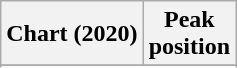<table class="wikitable sortable plainrowheaders" style="text-align:center">
<tr>
<th scope="col">Chart (2020)</th>
<th scope="col">Peak<br>position</th>
</tr>
<tr>
</tr>
<tr>
</tr>
</table>
